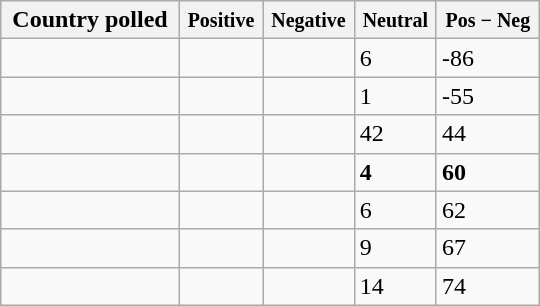<table class="wikitable sortable floatright" style="width:360px; border:1px black; float:right; margin-left:1em;">
<tr>
<th>Country polled</th>
<th><small> Positive</small></th>
<th><small>Negative</small></th>
<th><small>Neutral</small></th>
<th><small>Pos − Neg</small></th>
</tr>
<tr>
<td></td>
<td></td>
<td></td>
<td>6</td>
<td><span>-86</span></td>
</tr>
<tr>
<td></td>
<td></td>
<td></td>
<td>1</td>
<td><span>-55</span></td>
</tr>
<tr>
<td></td>
<td></td>
<td></td>
<td>42</td>
<td><span>44</span></td>
</tr>
<tr>
<td><strong></strong></td>
<td></td>
<td></td>
<td><strong>4</strong></td>
<td><span><strong>60</strong></span></td>
</tr>
<tr>
<td></td>
<td></td>
<td></td>
<td>6</td>
<td><span>62</span></td>
</tr>
<tr>
<td></td>
<td></td>
<td></td>
<td>9</td>
<td><span>67</span></td>
</tr>
<tr>
<td></td>
<td></td>
<td></td>
<td>14</td>
<td><span>74</span></td>
</tr>
<tr>
</tr>
</table>
